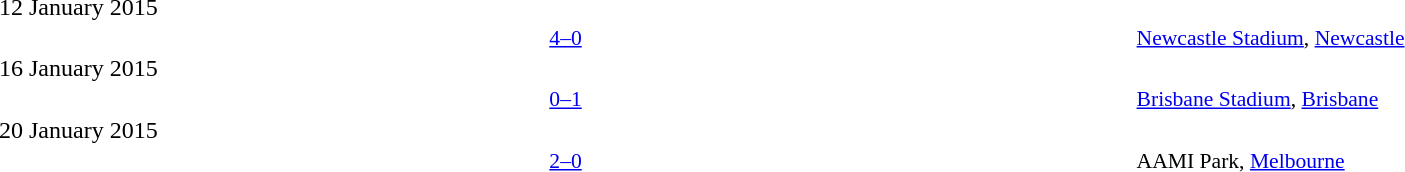<table style="width:100%" cellspacing="1">
<tr>
<th width=25%></th>
<th width=10%></th>
<th width=25%></th>
</tr>
<tr>
<td>12 January 2015</td>
</tr>
<tr style=font-size:90%>
<td align=right></td>
<td align=center><a href='#'>4–0</a></td>
<td></td>
<td><a href='#'>Newcastle Stadium</a>, <a href='#'>Newcastle</a></td>
</tr>
<tr>
<td>16 January 2015</td>
</tr>
<tr style=font-size:90%>
<td align=right></td>
<td align=center><a href='#'>0–1</a></td>
<td></td>
<td><a href='#'>Brisbane Stadium</a>, <a href='#'>Brisbane</a></td>
</tr>
<tr>
<td>20 January 2015</td>
</tr>
<tr style=font-size:90%>
<td align=right></td>
<td align=center><a href='#'>2–0</a></td>
<td></td>
<td>AAMI Park, <a href='#'>Melbourne</a></td>
</tr>
</table>
